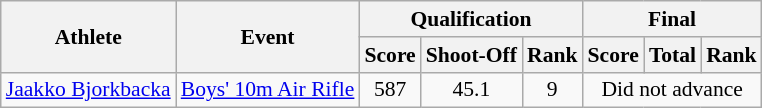<table class="wikitable" style="font-size:90%">
<tr>
<th rowspan="2">Athlete</th>
<th rowspan="2">Event</th>
<th colspan="3">Qualification</th>
<th colspan="3">Final</th>
</tr>
<tr>
<th>Score</th>
<th>Shoot-Off</th>
<th>Rank</th>
<th>Score</th>
<th>Total</th>
<th>Rank</th>
</tr>
<tr>
<td><a href='#'>Jaakko Bjorkbacka</a></td>
<td><a href='#'>Boys' 10m Air Rifle</a></td>
<td align=center>587</td>
<td align=center>45.1</td>
<td align=center>9</td>
<td colspan=3 align=center>Did not advance</td>
</tr>
</table>
